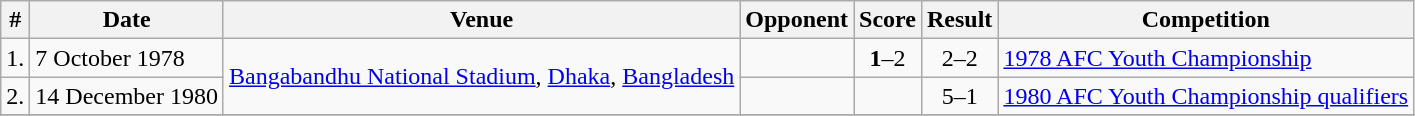<table class="wikitable">
<tr>
<th>#</th>
<th>Date</th>
<th>Venue</th>
<th>Opponent</th>
<th>Score</th>
<th>Result</th>
<th>Competition</th>
</tr>
<tr>
<td>1.</td>
<td>7 October 1978</td>
<td rowspan=2><a href='#'>Bangabandhu National Stadium</a>, <a href='#'>Dhaka</a>, <a href='#'>Bangladesh</a></td>
<td></td>
<td align=center><strong>1</strong>–2</td>
<td align=center>2–2</td>
<td><a href='#'>1978 AFC Youth Championship</a></td>
</tr>
<tr>
<td>2.</td>
<td>14 December 1980</td>
<td></td>
<td align=center></td>
<td align=center>5–1</td>
<td><a href='#'>1980 AFC Youth Championship qualifiers</a></td>
</tr>
<tr>
</tr>
</table>
